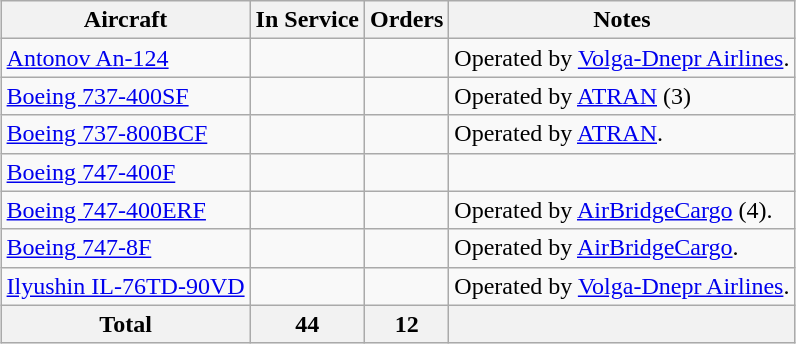<table class="wikitable" style="margin-left: auto; margin-right: auto; border: none;">
<tr>
<th>Aircraft</th>
<th>In Service</th>
<th>Orders</th>
<th>Notes</th>
</tr>
<tr>
<td><a href='#'>Antonov An-124</a></td>
<td></td>
<td></td>
<td>Operated by <a href='#'>Volga-Dnepr Airlines</a>.</td>
</tr>
<tr>
<td><a href='#'>Boeing 737-400SF</a></td>
<td></td>
<td></td>
<td>Operated by <a href='#'>ATRAN</a> (3)</td>
</tr>
<tr>
<td><a href='#'>Boeing 737-800BCF</a></td>
<td></td>
<td></td>
<td>Operated by <a href='#'>ATRAN</a>.</td>
</tr>
<tr>
<td><a href='#'>Boeing 747-400F</a></td>
<td></td>
<td></td>
<td></td>
</tr>
<tr>
<td><a href='#'>Boeing 747-400ERF</a></td>
<td></td>
<td></td>
<td>Operated by <a href='#'>AirBridgeCargo</a> (4).</td>
</tr>
<tr>
<td><a href='#'>Boeing 747-8F</a></td>
<td></td>
<td></td>
<td>Operated by <a href='#'>AirBridgeCargo</a>.</td>
</tr>
<tr>
<td><a href='#'>Ilyushin IL-76TD-90VD</a></td>
<td></td>
<td></td>
<td>Operated by <a href='#'>Volga-Dnepr Airlines</a>.</td>
</tr>
<tr>
<th>Total</th>
<th>44</th>
<th>12</th>
<th></th>
</tr>
</table>
